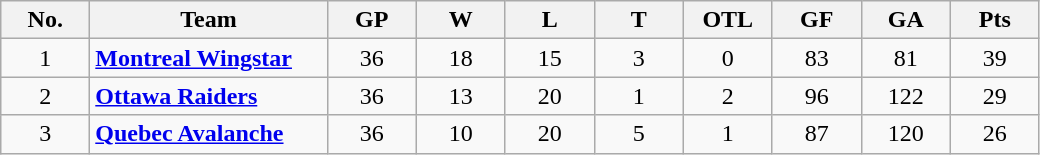<table class="wikitable sortable">
<tr>
<th bgcolor="#DDDDFF" width="7.5%" title="Division rank">No.</th>
<th bgcolor="#DDDDFF" width="20%">Team</th>
<th bgcolor="#DDDDFF" width="7.5%" title="Games played" class="unsortable">GP</th>
<th bgcolor="#DDDDFF" width="7.5%" title="Wins">W</th>
<th bgcolor="#DDDDFF" width="7.5%" title="Losses">L</th>
<th bgcolor="#DDDDFF" width="7.5%" title="Ties">T</th>
<th bgcolor="#DDDDFF" width="7.5%" title="Overtime Losses">OTL</th>
<th bgcolor="#DDDDFF" width="7.5%" title="Goals for">GF</th>
<th bgcolor="#DDDDFF" width="7.5%" title="Goals against">GA</th>
<th bgcolor="#DDDDFF" width="7.5%" title="Points">Pts</th>
</tr>
<tr align=center>
<td>1</td>
<td align=left><strong><a href='#'>Montreal Wingstar</a></strong></td>
<td>36</td>
<td>18</td>
<td>15</td>
<td>3</td>
<td>0</td>
<td>83</td>
<td>81</td>
<td>39</td>
</tr>
<tr align=center>
<td>2</td>
<td align=left><strong><a href='#'>Ottawa Raiders</a></strong></td>
<td>36</td>
<td>13</td>
<td>20</td>
<td>1</td>
<td>2</td>
<td>96</td>
<td>122</td>
<td>29</td>
</tr>
<tr align=center>
<td>3</td>
<td align=left><strong><a href='#'>Quebec Avalanche</a></strong></td>
<td>36</td>
<td>10</td>
<td>20</td>
<td>5</td>
<td>1</td>
<td>87</td>
<td>120</td>
<td>26</td>
</tr>
</table>
